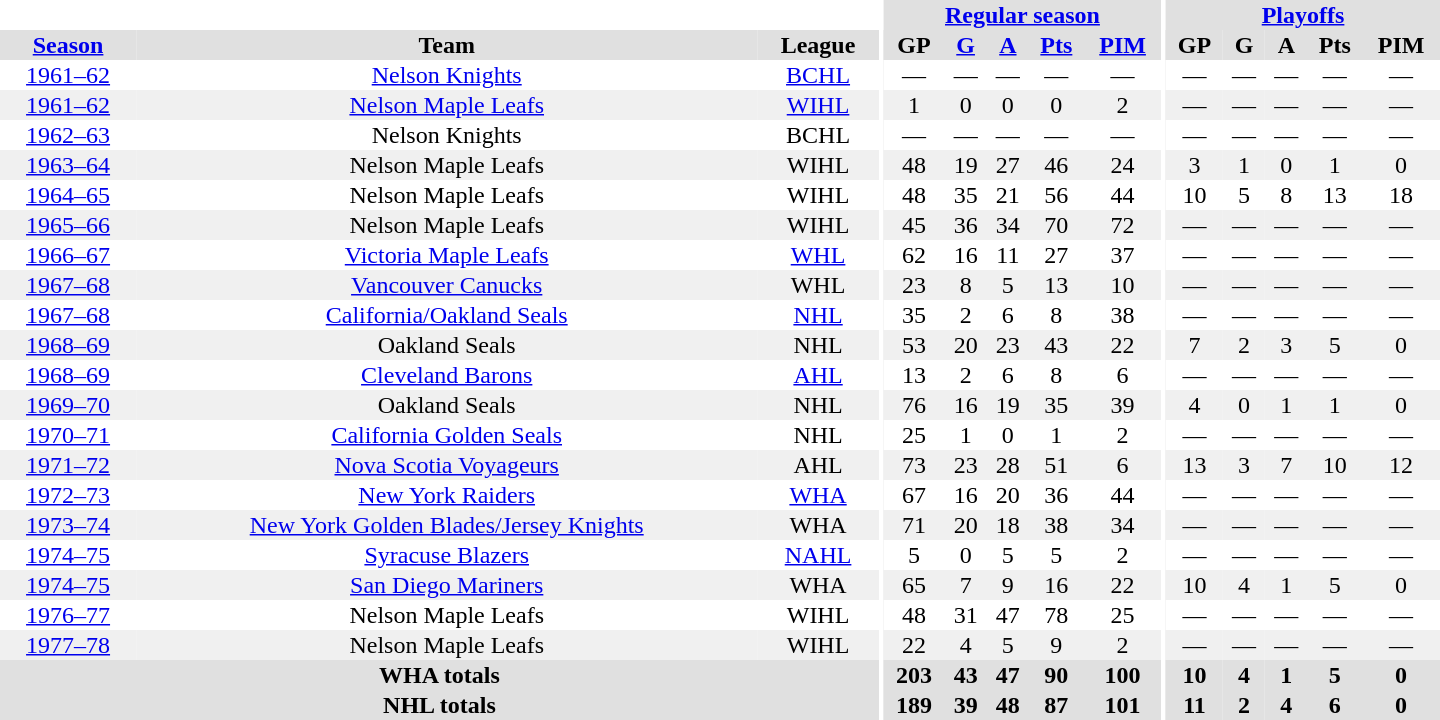<table border="0" cellpadding="1" cellspacing="0" style="text-align:center; width:60em">
<tr bgcolor="#e0e0e0">
<th colspan="3" bgcolor="#ffffff"></th>
<th rowspan="100" bgcolor="#ffffff"></th>
<th colspan="5"><a href='#'>Regular season</a></th>
<th rowspan="100" bgcolor="#ffffff"></th>
<th colspan="5"><a href='#'>Playoffs</a></th>
</tr>
<tr bgcolor="#e0e0e0">
<th><a href='#'>Season</a></th>
<th>Team</th>
<th>League</th>
<th>GP</th>
<th><a href='#'>G</a></th>
<th><a href='#'>A</a></th>
<th><a href='#'>Pts</a></th>
<th><a href='#'>PIM</a></th>
<th>GP</th>
<th>G</th>
<th>A</th>
<th>Pts</th>
<th>PIM</th>
</tr>
<tr>
<td><a href='#'>1961–62</a></td>
<td><a href='#'>Nelson Knights</a></td>
<td><a href='#'>BCHL</a></td>
<td>—</td>
<td>—</td>
<td>—</td>
<td>—</td>
<td>—</td>
<td>—</td>
<td>—</td>
<td>—</td>
<td>—</td>
<td>—</td>
</tr>
<tr bgcolor="#f0f0f0">
<td><a href='#'>1961–62</a></td>
<td><a href='#'>Nelson Maple Leafs</a></td>
<td><a href='#'>WIHL</a></td>
<td>1</td>
<td>0</td>
<td>0</td>
<td>0</td>
<td>2</td>
<td>—</td>
<td>—</td>
<td>—</td>
<td>—</td>
<td>—</td>
</tr>
<tr>
<td><a href='#'>1962–63</a></td>
<td>Nelson Knights</td>
<td>BCHL</td>
<td>—</td>
<td>—</td>
<td>—</td>
<td>—</td>
<td>—</td>
<td>—</td>
<td>—</td>
<td>—</td>
<td>—</td>
<td>—</td>
</tr>
<tr bgcolor="#f0f0f0">
<td><a href='#'>1963–64</a></td>
<td>Nelson Maple Leafs</td>
<td>WIHL</td>
<td>48</td>
<td>19</td>
<td>27</td>
<td>46</td>
<td>24</td>
<td>3</td>
<td>1</td>
<td>0</td>
<td>1</td>
<td>0</td>
</tr>
<tr>
<td><a href='#'>1964–65</a></td>
<td>Nelson Maple Leafs</td>
<td>WIHL</td>
<td>48</td>
<td>35</td>
<td>21</td>
<td>56</td>
<td>44</td>
<td>10</td>
<td>5</td>
<td>8</td>
<td>13</td>
<td>18</td>
</tr>
<tr bgcolor="#f0f0f0">
<td><a href='#'>1965–66</a></td>
<td>Nelson Maple Leafs</td>
<td>WIHL</td>
<td>45</td>
<td>36</td>
<td>34</td>
<td>70</td>
<td>72</td>
<td>—</td>
<td>—</td>
<td>—</td>
<td>—</td>
<td>—</td>
</tr>
<tr>
<td><a href='#'>1966–67</a></td>
<td><a href='#'>Victoria Maple Leafs</a></td>
<td><a href='#'>WHL</a></td>
<td>62</td>
<td>16</td>
<td>11</td>
<td>27</td>
<td>37</td>
<td>—</td>
<td>—</td>
<td>—</td>
<td>—</td>
<td>—</td>
</tr>
<tr bgcolor="#f0f0f0">
<td><a href='#'>1967–68</a></td>
<td><a href='#'>Vancouver Canucks</a></td>
<td>WHL</td>
<td>23</td>
<td>8</td>
<td>5</td>
<td>13</td>
<td>10</td>
<td>—</td>
<td>—</td>
<td>—</td>
<td>—</td>
<td>—</td>
</tr>
<tr>
<td><a href='#'>1967–68</a></td>
<td><a href='#'>California/Oakland Seals</a></td>
<td><a href='#'>NHL</a></td>
<td>35</td>
<td>2</td>
<td>6</td>
<td>8</td>
<td>38</td>
<td>—</td>
<td>—</td>
<td>—</td>
<td>—</td>
<td>—</td>
</tr>
<tr bgcolor="#f0f0f0">
<td><a href='#'>1968–69</a></td>
<td>Oakland Seals</td>
<td>NHL</td>
<td>53</td>
<td>20</td>
<td>23</td>
<td>43</td>
<td>22</td>
<td>7</td>
<td>2</td>
<td>3</td>
<td>5</td>
<td>0</td>
</tr>
<tr>
<td><a href='#'>1968–69</a></td>
<td><a href='#'>Cleveland Barons</a></td>
<td><a href='#'>AHL</a></td>
<td>13</td>
<td>2</td>
<td>6</td>
<td>8</td>
<td>6</td>
<td>—</td>
<td>—</td>
<td>—</td>
<td>—</td>
<td>—</td>
</tr>
<tr bgcolor="#f0f0f0">
<td><a href='#'>1969–70</a></td>
<td>Oakland Seals</td>
<td>NHL</td>
<td>76</td>
<td>16</td>
<td>19</td>
<td>35</td>
<td>39</td>
<td>4</td>
<td>0</td>
<td>1</td>
<td>1</td>
<td>0</td>
</tr>
<tr>
<td><a href='#'>1970–71</a></td>
<td><a href='#'>California Golden Seals</a></td>
<td>NHL</td>
<td>25</td>
<td>1</td>
<td>0</td>
<td>1</td>
<td>2</td>
<td>—</td>
<td>—</td>
<td>—</td>
<td>—</td>
<td>—</td>
</tr>
<tr bgcolor="#f0f0f0">
<td><a href='#'>1971–72</a></td>
<td><a href='#'>Nova Scotia Voyageurs</a></td>
<td>AHL</td>
<td>73</td>
<td>23</td>
<td>28</td>
<td>51</td>
<td>6</td>
<td>13</td>
<td>3</td>
<td>7</td>
<td>10</td>
<td>12</td>
</tr>
<tr>
<td><a href='#'>1972–73</a></td>
<td><a href='#'>New York Raiders</a></td>
<td><a href='#'>WHA</a></td>
<td>67</td>
<td>16</td>
<td>20</td>
<td>36</td>
<td>44</td>
<td>—</td>
<td>—</td>
<td>—</td>
<td>—</td>
<td>—</td>
</tr>
<tr bgcolor="#f0f0f0">
<td><a href='#'>1973–74</a></td>
<td><a href='#'>New York Golden Blades/Jersey Knights</a></td>
<td>WHA</td>
<td>71</td>
<td>20</td>
<td>18</td>
<td>38</td>
<td>34</td>
<td>—</td>
<td>—</td>
<td>—</td>
<td>—</td>
<td>—</td>
</tr>
<tr>
<td><a href='#'>1974–75</a></td>
<td><a href='#'>Syracuse Blazers</a></td>
<td><a href='#'>NAHL</a></td>
<td>5</td>
<td>0</td>
<td>5</td>
<td>5</td>
<td>2</td>
<td>—</td>
<td>—</td>
<td>—</td>
<td>—</td>
<td>—</td>
</tr>
<tr bgcolor="#f0f0f0">
<td><a href='#'>1974–75</a></td>
<td><a href='#'>San Diego Mariners</a></td>
<td>WHA</td>
<td>65</td>
<td>7</td>
<td>9</td>
<td>16</td>
<td>22</td>
<td>10</td>
<td>4</td>
<td>1</td>
<td>5</td>
<td>0</td>
</tr>
<tr>
<td><a href='#'>1976–77</a></td>
<td>Nelson Maple Leafs</td>
<td>WIHL</td>
<td>48</td>
<td>31</td>
<td>47</td>
<td>78</td>
<td>25</td>
<td>—</td>
<td>—</td>
<td>—</td>
<td>—</td>
<td>—</td>
</tr>
<tr bgcolor="#f0f0f0">
<td><a href='#'>1977–78</a></td>
<td>Nelson Maple Leafs</td>
<td>WIHL</td>
<td>22</td>
<td>4</td>
<td>5</td>
<td>9</td>
<td>2</td>
<td>—</td>
<td>—</td>
<td>—</td>
<td>—</td>
<td>—</td>
</tr>
<tr bgcolor="#e0e0e0">
<th colspan="3">WHA totals</th>
<th>203</th>
<th>43</th>
<th>47</th>
<th>90</th>
<th>100</th>
<th>10</th>
<th>4</th>
<th>1</th>
<th>5</th>
<th>0</th>
</tr>
<tr bgcolor="#e0e0e0">
<th colspan="3">NHL totals</th>
<th>189</th>
<th>39</th>
<th>48</th>
<th>87</th>
<th>101</th>
<th>11</th>
<th>2</th>
<th>4</th>
<th>6</th>
<th>0</th>
</tr>
</table>
